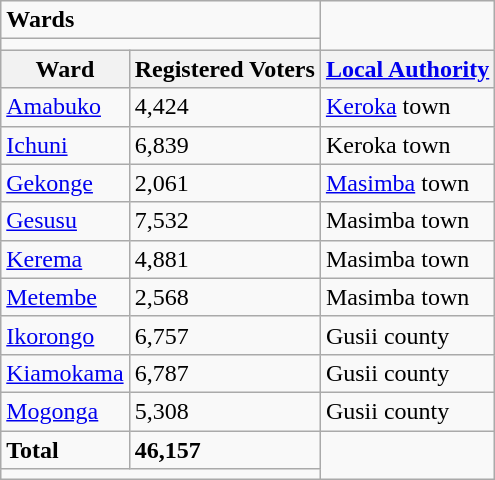<table class="wikitable">
<tr>
<td colspan="2"><strong>Wards</strong></td>
</tr>
<tr>
<td colspan="2"></td>
</tr>
<tr>
<th>Ward</th>
<th>Registered Voters</th>
<th><a href='#'>Local Authority</a></th>
</tr>
<tr>
<td><a href='#'>Amabuko</a></td>
<td>4,424</td>
<td><a href='#'>Keroka</a> town</td>
</tr>
<tr>
<td><a href='#'>Ichuni</a></td>
<td>6,839</td>
<td>Keroka town</td>
</tr>
<tr>
<td><a href='#'>Gekonge</a></td>
<td>2,061</td>
<td><a href='#'>Masimba</a> town</td>
</tr>
<tr>
<td><a href='#'>Gesusu</a></td>
<td>7,532</td>
<td>Masimba town</td>
</tr>
<tr>
<td><a href='#'>Kerema</a></td>
<td>4,881</td>
<td>Masimba town</td>
</tr>
<tr>
<td><a href='#'>Metembe</a></td>
<td>2,568</td>
<td>Masimba town</td>
</tr>
<tr>
<td><a href='#'>Ikorongo</a></td>
<td>6,757</td>
<td>Gusii county</td>
</tr>
<tr>
<td><a href='#'>Kiamokama</a></td>
<td>6,787</td>
<td>Gusii county</td>
</tr>
<tr>
<td><a href='#'>Mogonga</a></td>
<td>5,308</td>
<td>Gusii county</td>
</tr>
<tr>
<td><strong>Total</strong></td>
<td><strong>46,157</strong></td>
</tr>
<tr>
<td colspan="2"></td>
</tr>
</table>
